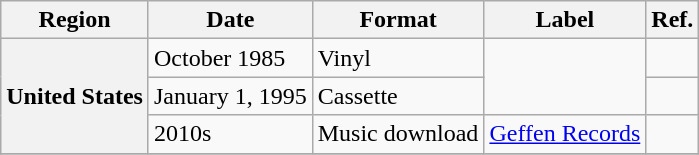<table class="wikitable plainrowheaders">
<tr>
<th scope="col">Region</th>
<th scope="col">Date</th>
<th scope="col">Format</th>
<th scope="col">Label</th>
<th scope="col">Ref.</th>
</tr>
<tr>
<th scope="row" rowspan="3">United States</th>
<td>October 1985</td>
<td>Vinyl</td>
<td rowspan="2"></td>
<td></td>
</tr>
<tr>
<td>January 1, 1995</td>
<td>Cassette</td>
<td></td>
</tr>
<tr>
<td>2010s</td>
<td>Music download</td>
<td><a href='#'>Geffen Records</a></td>
<td></td>
</tr>
<tr>
</tr>
</table>
